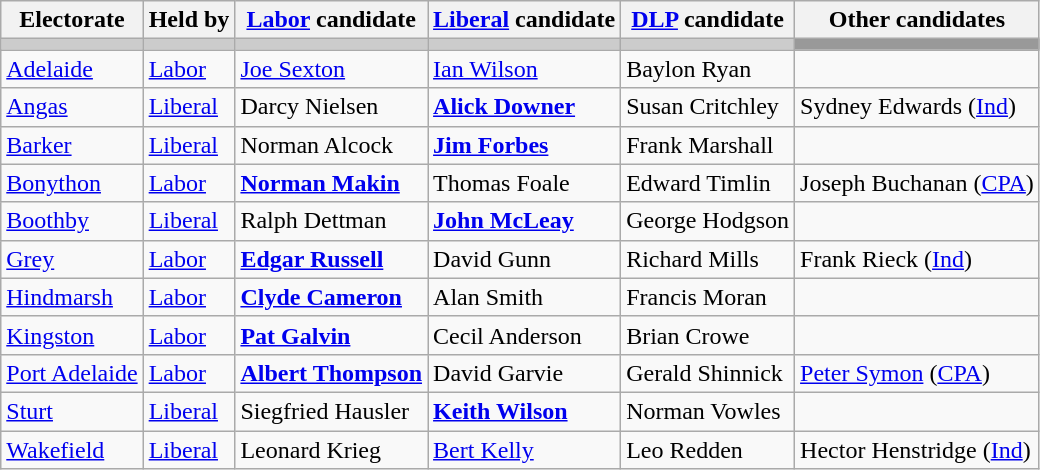<table class="wikitable">
<tr>
<th>Electorate</th>
<th>Held by</th>
<th><a href='#'>Labor</a> candidate</th>
<th><a href='#'>Liberal</a> candidate</th>
<th><a href='#'>DLP</a> candidate</th>
<th>Other candidates</th>
</tr>
<tr bgcolor="#cccccc">
<td></td>
<td></td>
<td></td>
<td></td>
<td></td>
<td bgcolor="#999999"></td>
</tr>
<tr>
<td><a href='#'>Adelaide</a></td>
<td><a href='#'>Labor</a></td>
<td><a href='#'>Joe Sexton</a></td>
<td><a href='#'>Ian Wilson</a></td>
<td>Baylon Ryan</td>
<td></td>
</tr>
<tr>
<td><a href='#'>Angas</a></td>
<td><a href='#'>Liberal</a></td>
<td>Darcy Nielsen</td>
<td><strong><a href='#'>Alick Downer</a></strong></td>
<td>Susan Critchley</td>
<td>Sydney Edwards (<a href='#'>Ind</a>)</td>
</tr>
<tr>
<td><a href='#'>Barker</a></td>
<td><a href='#'>Liberal</a></td>
<td>Norman Alcock</td>
<td><strong><a href='#'>Jim Forbes</a></strong></td>
<td>Frank Marshall</td>
<td></td>
</tr>
<tr>
<td><a href='#'>Bonython</a></td>
<td><a href='#'>Labor</a></td>
<td><strong><a href='#'>Norman Makin</a></strong></td>
<td>Thomas Foale</td>
<td>Edward Timlin</td>
<td>Joseph Buchanan (<a href='#'>CPA</a>)</td>
</tr>
<tr>
<td><a href='#'>Boothby</a></td>
<td><a href='#'>Liberal</a></td>
<td>Ralph Dettman</td>
<td><strong><a href='#'>John McLeay</a></strong></td>
<td>George Hodgson</td>
<td></td>
</tr>
<tr>
<td><a href='#'>Grey</a></td>
<td><a href='#'>Labor</a></td>
<td><strong><a href='#'>Edgar Russell</a></strong></td>
<td>David Gunn</td>
<td>Richard Mills</td>
<td>Frank Rieck (<a href='#'>Ind</a>)</td>
</tr>
<tr>
<td><a href='#'>Hindmarsh</a></td>
<td><a href='#'>Labor</a></td>
<td><strong><a href='#'>Clyde Cameron</a></strong></td>
<td>Alan Smith</td>
<td>Francis Moran</td>
<td></td>
</tr>
<tr>
<td><a href='#'>Kingston</a></td>
<td><a href='#'>Labor</a></td>
<td><strong><a href='#'>Pat Galvin</a></strong></td>
<td>Cecil Anderson</td>
<td>Brian Crowe</td>
<td></td>
</tr>
<tr>
<td><a href='#'>Port Adelaide</a></td>
<td><a href='#'>Labor</a></td>
<td><strong><a href='#'>Albert Thompson</a></strong></td>
<td>David Garvie</td>
<td>Gerald Shinnick</td>
<td><a href='#'>Peter Symon</a> (<a href='#'>CPA</a>)</td>
</tr>
<tr>
<td><a href='#'>Sturt</a></td>
<td><a href='#'>Liberal</a></td>
<td>Siegfried Hausler</td>
<td><strong><a href='#'>Keith Wilson</a></strong></td>
<td>Norman Vowles</td>
<td></td>
</tr>
<tr>
<td><a href='#'>Wakefield</a></td>
<td><a href='#'>Liberal</a></td>
<td>Leonard Krieg</td>
<td><a href='#'>Bert Kelly</a></td>
<td>Leo Redden</td>
<td>Hector Henstridge (<a href='#'>Ind</a>)</td>
</tr>
</table>
